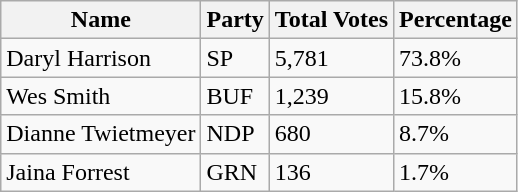<table class="wikitable">
<tr>
<th>Name</th>
<th>Party</th>
<th>Total Votes</th>
<th>Percentage</th>
</tr>
<tr>
<td>Daryl Harrison</td>
<td>SP</td>
<td>5,781</td>
<td>73.8%</td>
</tr>
<tr>
<td>Wes Smith</td>
<td>BUF</td>
<td>1,239</td>
<td>15.8%</td>
</tr>
<tr>
<td>Dianne Twietmeyer</td>
<td>NDP</td>
<td>680</td>
<td>8.7%</td>
</tr>
<tr>
<td>Jaina Forrest</td>
<td>GRN</td>
<td>136</td>
<td>1.7%</td>
</tr>
</table>
